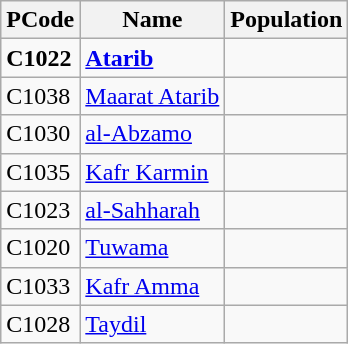<table class="wikitable sortable">
<tr>
<th>PCode</th>
<th>Name</th>
<th>Population</th>
</tr>
<tr>
<td><strong>C1022</strong></td>
<td><strong><a href='#'>Atarib</a></strong></td>
<td align=right></td>
</tr>
<tr>
<td>C1038</td>
<td><a href='#'>Maarat Atarib</a></td>
<td align=right></td>
</tr>
<tr>
<td>C1030</td>
<td><a href='#'>al-Abzamo</a></td>
<td align=right></td>
</tr>
<tr>
<td>C1035</td>
<td><a href='#'>Kafr Karmin</a></td>
<td align=right></td>
</tr>
<tr>
<td>C1023</td>
<td><a href='#'>al-Sahharah</a></td>
<td align=right></td>
</tr>
<tr>
<td>C1020</td>
<td><a href='#'>Tuwama</a></td>
<td align=right></td>
</tr>
<tr>
<td>C1033</td>
<td><a href='#'>Kafr Amma</a></td>
<td align=right></td>
</tr>
<tr>
<td>C1028</td>
<td><a href='#'>Taydil</a></td>
<td align=right></td>
</tr>
</table>
